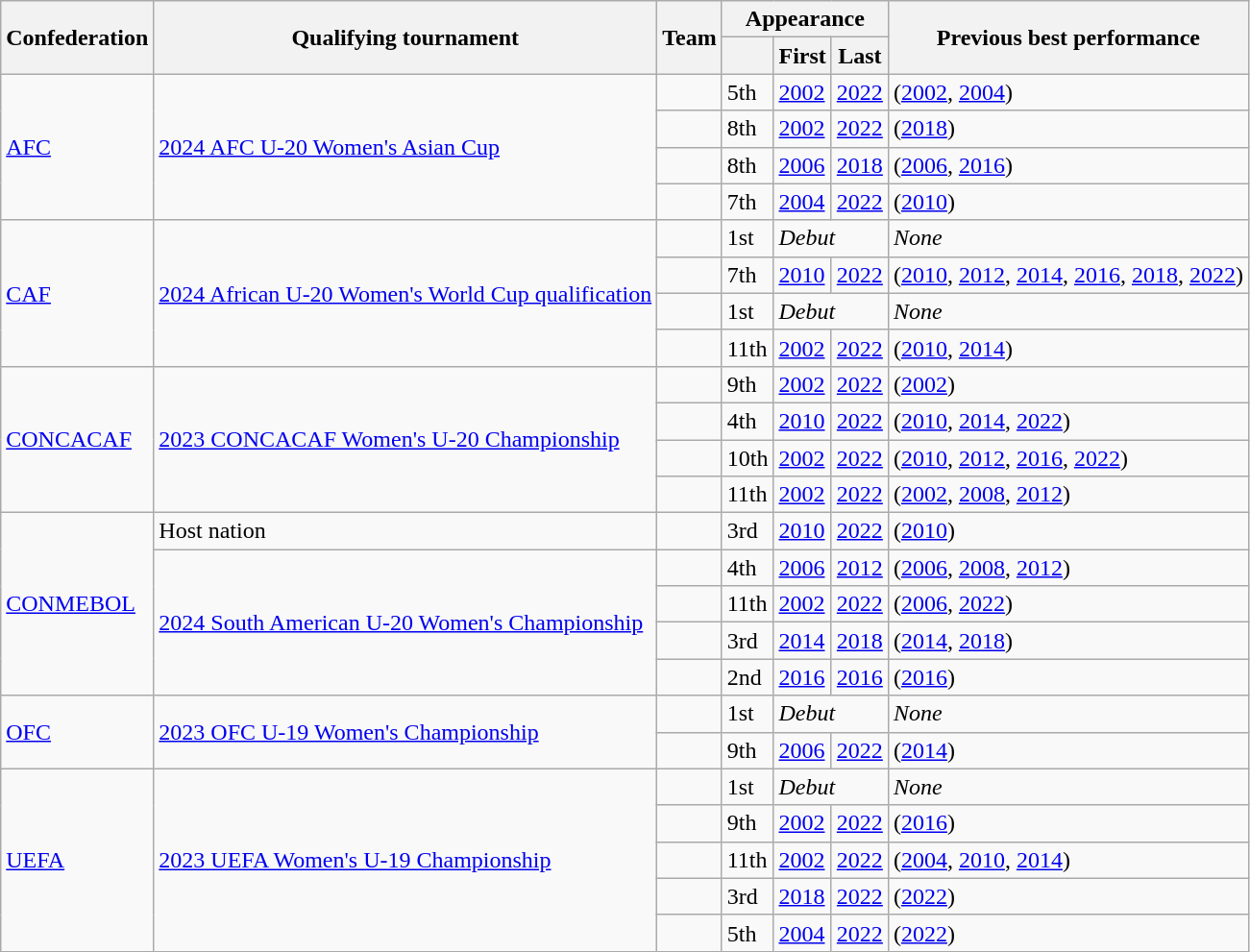<table class="wikitable sortable">
<tr>
<th rowspan=2>Confederation</th>
<th rowspan=2>Qualifying tournament</th>
<th rowspan=2>Team</th>
<th colspan=3 data-sort-type="number">Appearance</th>
<th rowspan=2>Previous best performance</th>
</tr>
<tr>
<th></th>
<th>First</th>
<th>Last</th>
</tr>
<tr>
<td rowspan=4><a href='#'>AFC</a> <br></td>
<td rowspan=4><a href='#'>2024 AFC U-20 Women's Asian Cup</a></td>
<td></td>
<td>5th</td>
<td><a href='#'>2002</a></td>
<td><a href='#'>2022</a></td>
<td> (<a href='#'>2002</a>, <a href='#'>2004</a>)</td>
</tr>
<tr>
<td></td>
<td>8th</td>
<td><a href='#'>2002</a></td>
<td><a href='#'>2022</a></td>
<td> (<a href='#'>2018</a>)</td>
</tr>
<tr>
<td></td>
<td>8th</td>
<td><a href='#'>2006</a></td>
<td><a href='#'>2018</a></td>
<td> (<a href='#'>2006</a>, <a href='#'>2016</a>)</td>
</tr>
<tr>
<td></td>
<td>7th</td>
<td><a href='#'>2004</a></td>
<td><a href='#'>2022</a></td>
<td> (<a href='#'>2010</a>)</td>
</tr>
<tr>
<td rowspan=4><a href='#'>CAF</a> <br></td>
<td rowspan=4><a href='#'>2024 African U-20 Women's World Cup qualification</a></td>
<td></td>
<td>1st</td>
<td colspan=2><em>Debut</em></td>
<td><em>None</em></td>
</tr>
<tr>
<td></td>
<td>7th</td>
<td><a href='#'>2010</a></td>
<td><a href='#'>2022</a></td>
<td> (<a href='#'>2010</a>, <a href='#'>2012</a>, <a href='#'>2014</a>, <a href='#'>2016</a>, <a href='#'>2018</a>, <a href='#'>2022</a>)</td>
</tr>
<tr>
<td></td>
<td>1st</td>
<td colspan=2><em>Debut</em></td>
<td><em>None</em></td>
</tr>
<tr>
<td></td>
<td>11th</td>
<td><a href='#'>2002</a></td>
<td><a href='#'>2022</a></td>
<td> (<a href='#'>2010</a>, <a href='#'>2014</a>)</td>
</tr>
<tr>
<td rowspan=4><a href='#'>CONCACAF</a> <br></td>
<td rowspan=4><a href='#'>2023 CONCACAF Women's U-20 Championship</a></td>
<td></td>
<td>9th</td>
<td><a href='#'>2002</a></td>
<td><a href='#'>2022</a></td>
<td> (<a href='#'>2002</a>)</td>
</tr>
<tr>
<td></td>
<td>4th</td>
<td><a href='#'>2010</a></td>
<td><a href='#'>2022</a></td>
<td> (<a href='#'>2010</a>, <a href='#'>2014</a>, <a href='#'>2022</a>)</td>
</tr>
<tr>
<td></td>
<td>10th</td>
<td><a href='#'>2002</a></td>
<td><a href='#'>2022</a></td>
<td> (<a href='#'>2010</a>, <a href='#'>2012</a>, <a href='#'>2016</a>, <a href='#'>2022</a>)</td>
</tr>
<tr>
<td></td>
<td>11th</td>
<td><a href='#'>2002</a></td>
<td><a href='#'>2022</a></td>
<td> (<a href='#'>2002</a>, <a href='#'>2008</a>, <a href='#'>2012</a>)</td>
</tr>
<tr>
<td rowspan=5><a href='#'>CONMEBOL</a> <br></td>
<td>Host nation</td>
<td></td>
<td>3rd</td>
<td><a href='#'>2010</a></td>
<td><a href='#'>2022</a></td>
<td> (<a href='#'>2010</a>)</td>
</tr>
<tr>
<td rowspan=4><a href='#'>2024 South American U-20 Women's Championship</a></td>
<td></td>
<td>4th</td>
<td><a href='#'>2006</a></td>
<td><a href='#'>2012</a></td>
<td> (<a href='#'>2006</a>, <a href='#'>2008</a>, <a href='#'>2012</a>)</td>
</tr>
<tr>
<td></td>
<td>11th</td>
<td><a href='#'>2002</a></td>
<td><a href='#'>2022</a></td>
<td> (<a href='#'>2006</a>, <a href='#'>2022</a>)</td>
</tr>
<tr>
<td></td>
<td>3rd</td>
<td><a href='#'>2014</a></td>
<td><a href='#'>2018</a></td>
<td> (<a href='#'>2014</a>, <a href='#'>2018</a>)</td>
</tr>
<tr>
<td></td>
<td>2nd</td>
<td><a href='#'>2016</a></td>
<td><a href='#'>2016</a></td>
<td> (<a href='#'>2016</a>)</td>
</tr>
<tr>
<td rowspan=2><a href='#'>OFC</a> <br></td>
<td rowspan=2><a href='#'>2023 OFC U-19 Women's Championship</a></td>
<td></td>
<td>1st</td>
<td colspan=2><em>Debut</em></td>
<td><em>None</em></td>
</tr>
<tr>
<td></td>
<td>9th</td>
<td><a href='#'>2006</a></td>
<td><a href='#'>2022</a></td>
<td> (<a href='#'>2014</a>)</td>
</tr>
<tr>
<td rowspan=5><a href='#'>UEFA</a> <br></td>
<td rowspan=5><a href='#'>2023 UEFA Women's U-19 Championship</a></td>
<td></td>
<td>1st</td>
<td colspan=2><em>Debut</em></td>
<td><em>None</em></td>
</tr>
<tr>
<td></td>
<td>9th</td>
<td><a href='#'>2002</a></td>
<td><a href='#'>2022</a></td>
<td> (<a href='#'>2016</a>)</td>
</tr>
<tr>
<td></td>
<td>11th</td>
<td><a href='#'>2002</a></td>
<td><a href='#'>2022</a></td>
<td> (<a href='#'>2004</a>, <a href='#'>2010</a>, <a href='#'>2014</a>)</td>
</tr>
<tr>
<td></td>
<td>3rd</td>
<td><a href='#'>2018</a></td>
<td><a href='#'>2022</a></td>
<td> (<a href='#'>2022</a>)</td>
</tr>
<tr>
<td></td>
<td>5th</td>
<td><a href='#'>2004</a></td>
<td><a href='#'>2022</a></td>
<td> (<a href='#'>2022</a>)</td>
</tr>
</table>
